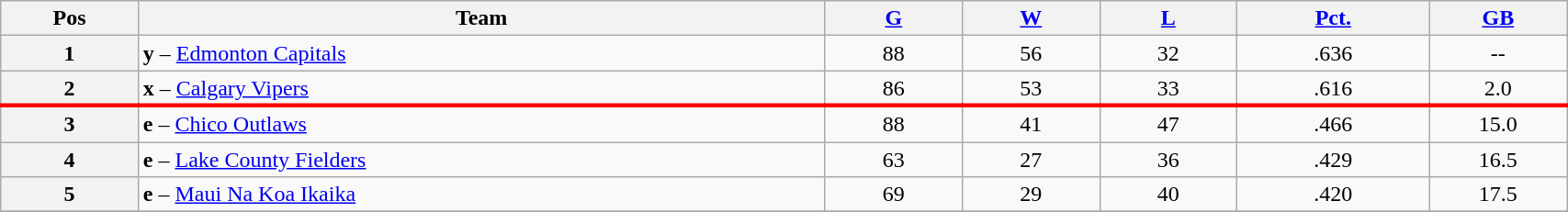<table class="wikitable plainrowheaders" width="90%" style="text-align:center;">
<tr>
<th scope="col" width="5%">Pos</th>
<th scope="col" width="25%">Team</th>
<th scope="col" width="5%"><a href='#'>G</a></th>
<th scope="col" width="5%"><a href='#'>W</a></th>
<th scope="col" width="5%"><a href='#'>L</a></th>
<th scope="col" width="7%"><a href='#'>Pct.</a></th>
<th scope="col" width="5%"><a href='#'>GB</a></th>
</tr>
<tr>
<th>1</th>
<td style="text-align:left;"><strong>y</strong> – <a href='#'>Edmonton Capitals</a></td>
<td>88</td>
<td>56</td>
<td>32</td>
<td>.636</td>
<td>--</td>
</tr>
<tr>
<th>2</th>
<td style="text-align:left;"><strong>x</strong> – <a href='#'>Calgary Vipers</a></td>
<td>86</td>
<td>53</td>
<td>33</td>
<td>.616</td>
<td>2.0</td>
</tr>
<tr>
</tr>
<tr |- style="border-top:3px solid red;">
<th>3</th>
<td style="text-align:left;"><strong>e</strong> – <a href='#'>Chico Outlaws</a></td>
<td>88</td>
<td>41</td>
<td>47</td>
<td>.466</td>
<td>15.0</td>
</tr>
<tr>
<th>4</th>
<td style="text-align:left;"><strong>e</strong> – <a href='#'>Lake County Fielders</a></td>
<td>63</td>
<td>27</td>
<td>36</td>
<td>.429</td>
<td>16.5</td>
</tr>
<tr>
<th>5</th>
<td style="text-align:left;"><strong>e</strong> – <a href='#'>Maui Na Koa Ikaika</a></td>
<td>69</td>
<td>29</td>
<td>40</td>
<td>.420</td>
<td>17.5</td>
</tr>
<tr>
</tr>
</table>
